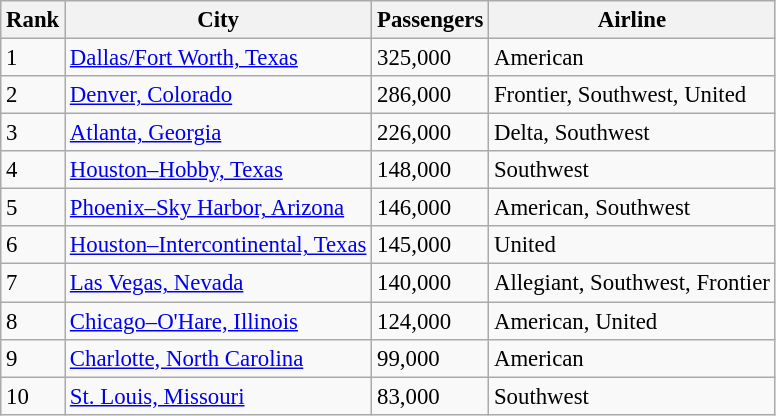<table class="wikitable sortable" style="font-size: 95%">
<tr>
<th>Rank</th>
<th>City</th>
<th>Passengers</th>
<th>Airline</th>
</tr>
<tr>
<td>1</td>
<td> <a href='#'>Dallas/Fort Worth, Texas</a></td>
<td>325,000</td>
<td>American</td>
</tr>
<tr>
<td>2</td>
<td> <a href='#'>Denver, Colorado</a></td>
<td>286,000</td>
<td>Frontier, Southwest, United</td>
</tr>
<tr>
<td>3</td>
<td> <a href='#'>Atlanta, Georgia</a></td>
<td>226,000</td>
<td>Delta, Southwest</td>
</tr>
<tr>
<td>4</td>
<td> <a href='#'>Houston–Hobby, Texas</a></td>
<td>148,000</td>
<td>Southwest</td>
</tr>
<tr>
<td>5</td>
<td> <a href='#'>Phoenix–Sky Harbor, Arizona</a></td>
<td>146,000</td>
<td>American, Southwest</td>
</tr>
<tr>
<td>6</td>
<td> <a href='#'>Houston–Intercontinental, Texas</a></td>
<td>145,000</td>
<td>United</td>
</tr>
<tr>
<td>7</td>
<td> <a href='#'>Las Vegas, Nevada</a></td>
<td>140,000</td>
<td>Allegiant, Southwest, Frontier</td>
</tr>
<tr>
<td>8</td>
<td> <a href='#'>Chicago–O'Hare, Illinois</a></td>
<td>124,000</td>
<td>American, United</td>
</tr>
<tr>
<td>9</td>
<td> <a href='#'>Charlotte, North Carolina</a></td>
<td>99,000</td>
<td>American</td>
</tr>
<tr>
<td>10</td>
<td> <a href='#'>St. Louis, Missouri</a></td>
<td>83,000</td>
<td>Southwest</td>
</tr>
</table>
